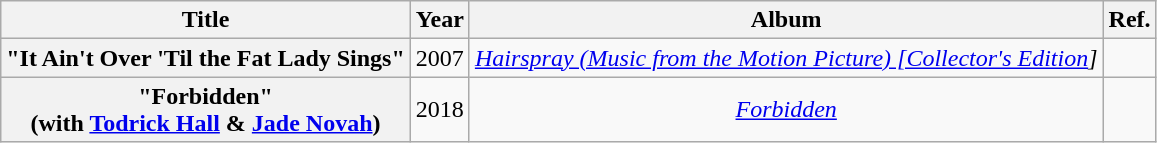<table class="wikitable plainrowheaders" style="text-align:center;" border="1">
<tr>
<th scope="col" rowspan="1">Title</th>
<th scope="col" rowspan="1">Year</th>
<th scope="col" rowspan="1">Album</th>
<th>Ref.</th>
</tr>
<tr>
<th scope="row">"It Ain't Over 'Til the Fat Lady Sings"</th>
<td>2007</td>
<td><em><a href='#'>Hairspray (Music from the Motion Picture) [Collector's Edition</a>]</em></td>
<td></td>
</tr>
<tr>
<th scope="row">"Forbidden"<br><span>(with <a href='#'>Todrick Hall</a> & <a href='#'>Jade Novah</a>)</span></th>
<td>2018</td>
<td><em><a href='#'>Forbidden</a></em></td>
<td></td>
</tr>
</table>
